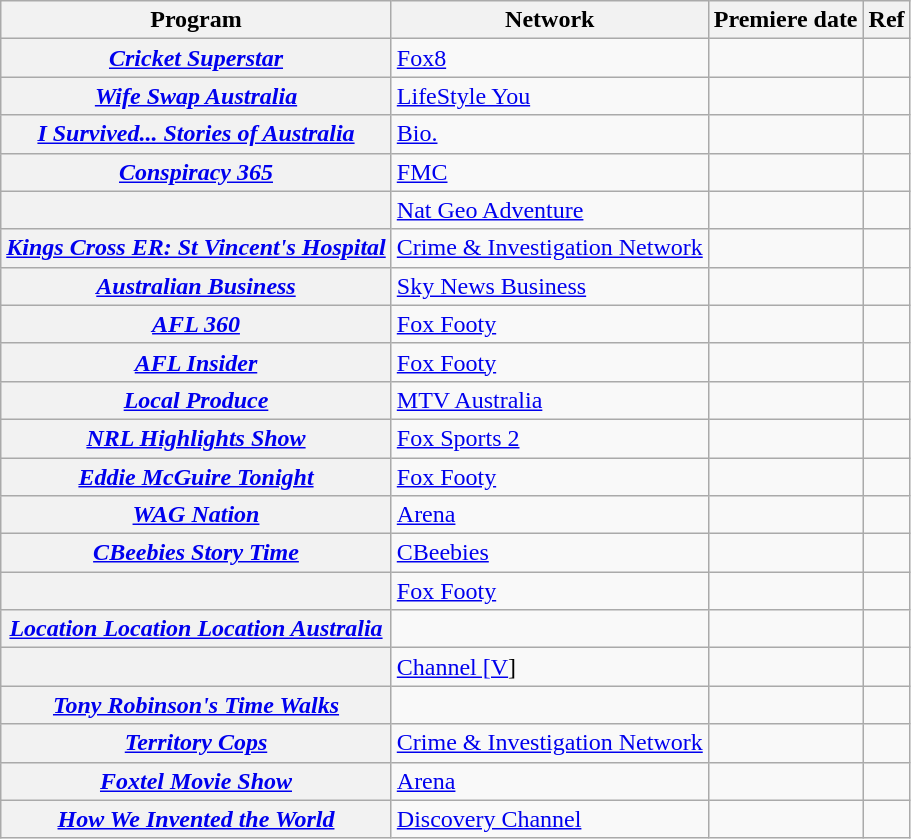<table class="wikitable plainrowheaders sortable" style="text-align:left">
<tr>
<th scope="col">Program</th>
<th scope="col">Network</th>
<th scope="col">Premiere date</th>
<th scope="col" class="unsortable">Ref</th>
</tr>
<tr>
<th scope="row"><em><a href='#'>Cricket Superstar</a></em></th>
<td><a href='#'>Fox8</a></td>
<td align=center></td>
<td align=center></td>
</tr>
<tr>
<th scope="row"><em><a href='#'>Wife Swap Australia</a></em></th>
<td><a href='#'>LifeStyle You</a></td>
<td align=center></td>
<td align=center></td>
</tr>
<tr>
<th scope="row"><em><a href='#'>I Survived... Stories of Australia</a></em></th>
<td><a href='#'>Bio.</a></td>
<td align=center></td>
<td align=center></td>
</tr>
<tr>
<th scope="row"><em><a href='#'>Conspiracy 365</a></em></th>
<td><a href='#'>FMC</a></td>
<td align=center></td>
<td align=center></td>
</tr>
<tr>
<th scope="row"><em></em></th>
<td><a href='#'>Nat Geo Adventure</a></td>
<td align=center></td>
<td align=center></td>
</tr>
<tr>
<th scope="row"><em><a href='#'>Kings Cross ER: St Vincent's Hospital</a></em></th>
<td><a href='#'>Crime & Investigation Network</a></td>
<td align=center></td>
<td align=center></td>
</tr>
<tr>
<th scope="row"><em><a href='#'>Australian Business</a></em></th>
<td><a href='#'>Sky News Business</a></td>
<td align=center></td>
<td align=center></td>
</tr>
<tr>
<th scope="row"><em><a href='#'>AFL 360</a></em></th>
<td><a href='#'>Fox Footy</a></td>
<td align=center></td>
<td align=center></td>
</tr>
<tr>
<th scope="row"><em><a href='#'>AFL Insider</a></em></th>
<td><a href='#'>Fox Footy</a></td>
<td align=center></td>
<td align=center></td>
</tr>
<tr>
<th scope="row"><em><a href='#'>Local Produce</a></em></th>
<td><a href='#'>MTV Australia</a></td>
<td align=center></td>
<td align=center></td>
</tr>
<tr>
<th scope="row"><em><a href='#'>NRL Highlights Show</a></em></th>
<td><a href='#'>Fox Sports 2</a></td>
<td align=center></td>
<td align=center></td>
</tr>
<tr>
<th scope="row"><em><a href='#'>Eddie McGuire Tonight</a></em></th>
<td><a href='#'>Fox Footy</a></td>
<td align=center></td>
<td align=center></td>
</tr>
<tr>
<th scope="row"><em><a href='#'>WAG Nation</a></em></th>
<td><a href='#'>Arena</a></td>
<td align=center></td>
<td align=center></td>
</tr>
<tr>
<th scope="row"><em><a href='#'>CBeebies Story Time</a></em></th>
<td><a href='#'>CBeebies</a></td>
<td align=center></td>
<td align=center></td>
</tr>
<tr>
<th scope="row"><em></em></th>
<td><a href='#'>Fox Footy</a></td>
<td align=center></td>
<td align=center></td>
</tr>
<tr>
<th scope="row"><em><a href='#'>Location Location Location Australia</a></em></th>
<td></td>
<td align=center></td>
<td align=center></td>
</tr>
<tr>
<th scope="row"><em></em></th>
<td><a href='#'>Channel [V</a>]</td>
<td align=center></td>
<td align=center></td>
</tr>
<tr>
<th scope="row"><em><a href='#'>Tony Robinson's Time Walks</a></em></th>
<td></td>
<td align=center></td>
<td align=center></td>
</tr>
<tr>
<th scope="row"><em><a href='#'>Territory Cops</a></em></th>
<td><a href='#'>Crime & Investigation Network</a></td>
<td align=center></td>
<td align=center></td>
</tr>
<tr>
<th scope="row"><em><a href='#'>Foxtel Movie Show</a></em></th>
<td><a href='#'>Arena</a></td>
<td align=center></td>
<td align=center></td>
</tr>
<tr>
<th scope="row"><em><a href='#'>How We Invented the World</a></em></th>
<td><a href='#'>Discovery Channel</a></td>
<td align=center></td>
<td align=center></td>
</tr>
</table>
